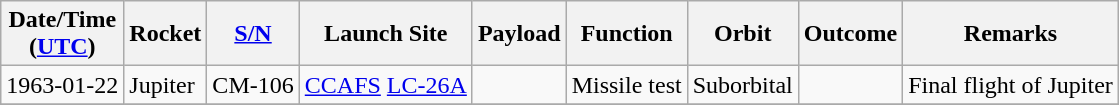<table class="wikitable" style="margin: 1em 1em 1em 0">
<tr>
<th>Date/Time<br>(<a href='#'>UTC</a>)</th>
<th>Rocket</th>
<th><a href='#'>S/N</a></th>
<th>Launch Site</th>
<th>Payload</th>
<th>Function</th>
<th>Orbit</th>
<th>Outcome</th>
<th>Remarks</th>
</tr>
<tr>
<td>1963-01-22</td>
<td>Jupiter</td>
<td>CM-106</td>
<td><a href='#'>CCAFS</a> <a href='#'>LC-26A</a></td>
<td></td>
<td>Missile test</td>
<td>Suborbital</td>
<td></td>
<td>Final flight of Jupiter</td>
</tr>
<tr>
</tr>
</table>
